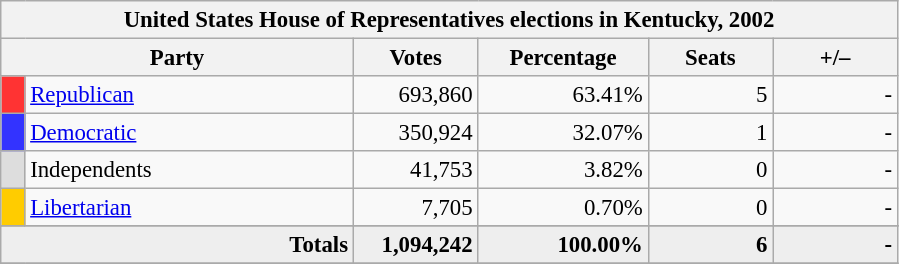<table class="wikitable" style="font-size: 95%;">
<tr>
<th colspan="6">United States House of Representatives elections in Kentucky, 2002</th>
</tr>
<tr>
<th colspan=2 style="width: 15em">Party</th>
<th style="width: 5em">Votes</th>
<th style="width: 7em">Percentage</th>
<th style="width: 5em">Seats</th>
<th style="width: 5em">+/–</th>
</tr>
<tr>
<th style="background-color:#FF3333; width: 3px"></th>
<td style="width: 130px"><a href='#'>Republican</a></td>
<td align="right">693,860</td>
<td align="right">63.41%</td>
<td align="right">5</td>
<td align="right">-</td>
</tr>
<tr>
<th style="background-color:#3333FF; width: 3px"></th>
<td style="width: 130px"><a href='#'>Democratic</a></td>
<td align="right">350,924</td>
<td align="right">32.07%</td>
<td align="right">1</td>
<td align="right">-</td>
</tr>
<tr>
<th style="background-color:#DDDDDD; width: 3px"></th>
<td style="width: 130px">Independents</td>
<td align="right">41,753</td>
<td align="right">3.82%</td>
<td align="right">0</td>
<td align="right">-</td>
</tr>
<tr>
<th style="background-color:#FFCC00; width: 3px"></th>
<td style="width: 130px"><a href='#'>Libertarian</a></td>
<td align="right">7,705</td>
<td align="right">0.70%</td>
<td align="right">0</td>
<td align="right">-</td>
</tr>
<tr>
</tr>
<tr bgcolor="#EEEEEE">
<td colspan="2" align="right"><strong>Totals</strong></td>
<td align="right"><strong>1,094,242</strong></td>
<td align="right"><strong>100.00%</strong></td>
<td align="right"><strong>6</strong></td>
<td align="right"><strong>-</strong></td>
</tr>
<tr bgcolor="#EEEEEE">
</tr>
</table>
